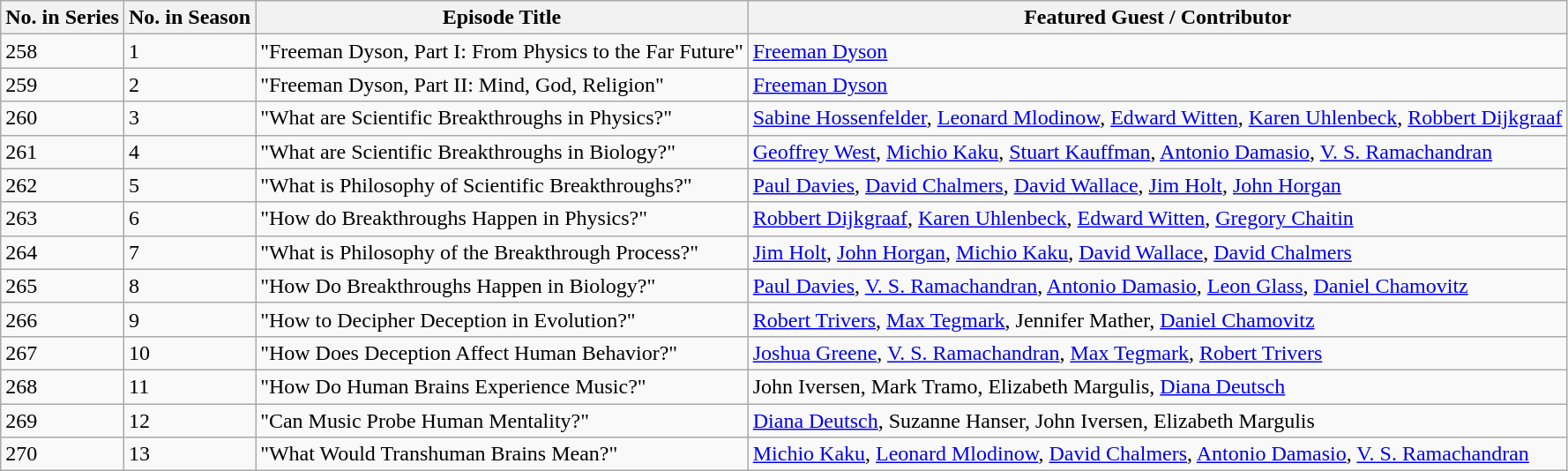<table class="wikitable">
<tr>
<th>No. in Series</th>
<th>No. in Season</th>
<th>Episode Title</th>
<th>Featured Guest / Contributor</th>
</tr>
<tr>
<td>258</td>
<td>1</td>
<td>"Freeman Dyson, Part I: From Physics to the Far Future"</td>
<td><a href='#'>Freeman Dyson</a></td>
</tr>
<tr>
<td>259</td>
<td>2</td>
<td>"Freeman Dyson, Part II: Mind, God, Religion"</td>
<td><a href='#'>Freeman Dyson</a></td>
</tr>
<tr>
<td>260</td>
<td>3</td>
<td>"What are Scientific Breakthroughs in Physics?"</td>
<td><a href='#'>Sabine Hossenfelder</a>, <a href='#'>Leonard Mlodinow</a>, <a href='#'>Edward Witten</a>, <a href='#'>Karen Uhlenbeck</a>, <a href='#'>Robbert Dijkgraaf</a></td>
</tr>
<tr>
<td>261</td>
<td>4</td>
<td>"What are Scientific Breakthroughs in Biology?"</td>
<td><a href='#'>Geoffrey West</a>, <a href='#'>Michio Kaku</a>, <a href='#'>Stuart Kauffman</a>, <a href='#'>Antonio Damasio</a>, <a href='#'>V. S. Ramachandran</a></td>
</tr>
<tr>
<td>262</td>
<td>5</td>
<td>"What is Philosophy of Scientific Breakthroughs?"</td>
<td><a href='#'>Paul Davies</a>, <a href='#'>David Chalmers</a>, <a href='#'>David Wallace</a>, <a href='#'>Jim Holt</a>, <a href='#'>John Horgan</a></td>
</tr>
<tr>
<td>263</td>
<td>6</td>
<td>"How do Breakthroughs Happen in Physics?"</td>
<td><a href='#'>Robbert Dijkgraaf</a>, <a href='#'>Karen Uhlenbeck</a>, <a href='#'>Edward Witten</a>, <a href='#'>Gregory Chaitin</a></td>
</tr>
<tr>
<td>264</td>
<td>7</td>
<td>"What is Philosophy of the Breakthrough Process?"</td>
<td><a href='#'>Jim Holt</a>, <a href='#'>John Horgan</a>, <a href='#'>Michio Kaku</a>, <a href='#'>David Wallace</a>, <a href='#'>David Chalmers</a></td>
</tr>
<tr>
<td>265</td>
<td>8</td>
<td>"How Do Breakthroughs Happen in Biology?"</td>
<td><a href='#'>Paul Davies</a>, <a href='#'>V. S. Ramachandran</a>, <a href='#'>Antonio Damasio</a>, <a href='#'>Leon Glass</a>, <a href='#'>Daniel Chamovitz</a></td>
</tr>
<tr>
<td>266</td>
<td>9</td>
<td>"How to Decipher Deception in Evolution?"</td>
<td><a href='#'>Robert Trivers</a>, <a href='#'>Max Tegmark</a>, Jennifer Mather, <a href='#'>Daniel Chamovitz</a></td>
</tr>
<tr>
<td>267</td>
<td>10</td>
<td>"How Does Deception Affect Human Behavior?"</td>
<td><a href='#'>Joshua Greene</a>, <a href='#'>V. S. Ramachandran</a>, <a href='#'>Max Tegmark</a>, <a href='#'>Robert Trivers</a></td>
</tr>
<tr>
<td>268</td>
<td>11</td>
<td>"How Do Human Brains Experience Music?"</td>
<td>John Iversen, Mark Tramo, Elizabeth Margulis, <a href='#'>Diana Deutsch</a></td>
</tr>
<tr>
<td>269</td>
<td>12</td>
<td>"Can Music Probe Human Mentality?"</td>
<td><a href='#'>Diana Deutsch</a>, Suzanne Hanser, John Iversen, Elizabeth Margulis</td>
</tr>
<tr>
<td>270</td>
<td>13</td>
<td>"What Would Transhuman Brains Mean?"</td>
<td><a href='#'>Michio Kaku</a>, <a href='#'>Leonard Mlodinow</a>, <a href='#'>David Chalmers</a>, <a href='#'>Antonio Damasio</a>, <a href='#'>V. S. Ramachandran</a></td>
</tr>
</table>
